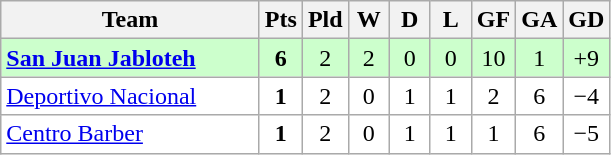<table class="wikitable" style="text-align: center;">
<tr>
<th width="165">Team</th>
<th width="20">Pts</th>
<th width="20">Pld</th>
<th width="20">W</th>
<th width="20">D</th>
<th width="20">L</th>
<th width="20">GF</th>
<th width="20">GA</th>
<th width="20">GD</th>
</tr>
<tr bgcolor=#ccffcc>
<td style="text-align:left;"> <strong><a href='#'>San Juan Jabloteh</a></strong></td>
<td><strong>6</strong></td>
<td>2</td>
<td>2</td>
<td>0</td>
<td>0</td>
<td>10</td>
<td>1</td>
<td>+9</td>
</tr>
<tr bgcolor=FFFFFF>
<td style="text-align:left;"> <a href='#'>Deportivo Nacional</a></td>
<td><strong>1</strong></td>
<td>2</td>
<td>0</td>
<td>1</td>
<td>1</td>
<td>2</td>
<td>6</td>
<td>−4</td>
</tr>
<tr bgcolor=FFFFFF>
<td style="text-align:left;"> <a href='#'>Centro Barber</a></td>
<td><strong>1</strong></td>
<td>2</td>
<td>0</td>
<td>1</td>
<td>1</td>
<td>1</td>
<td>6</td>
<td>−5</td>
</tr>
</table>
